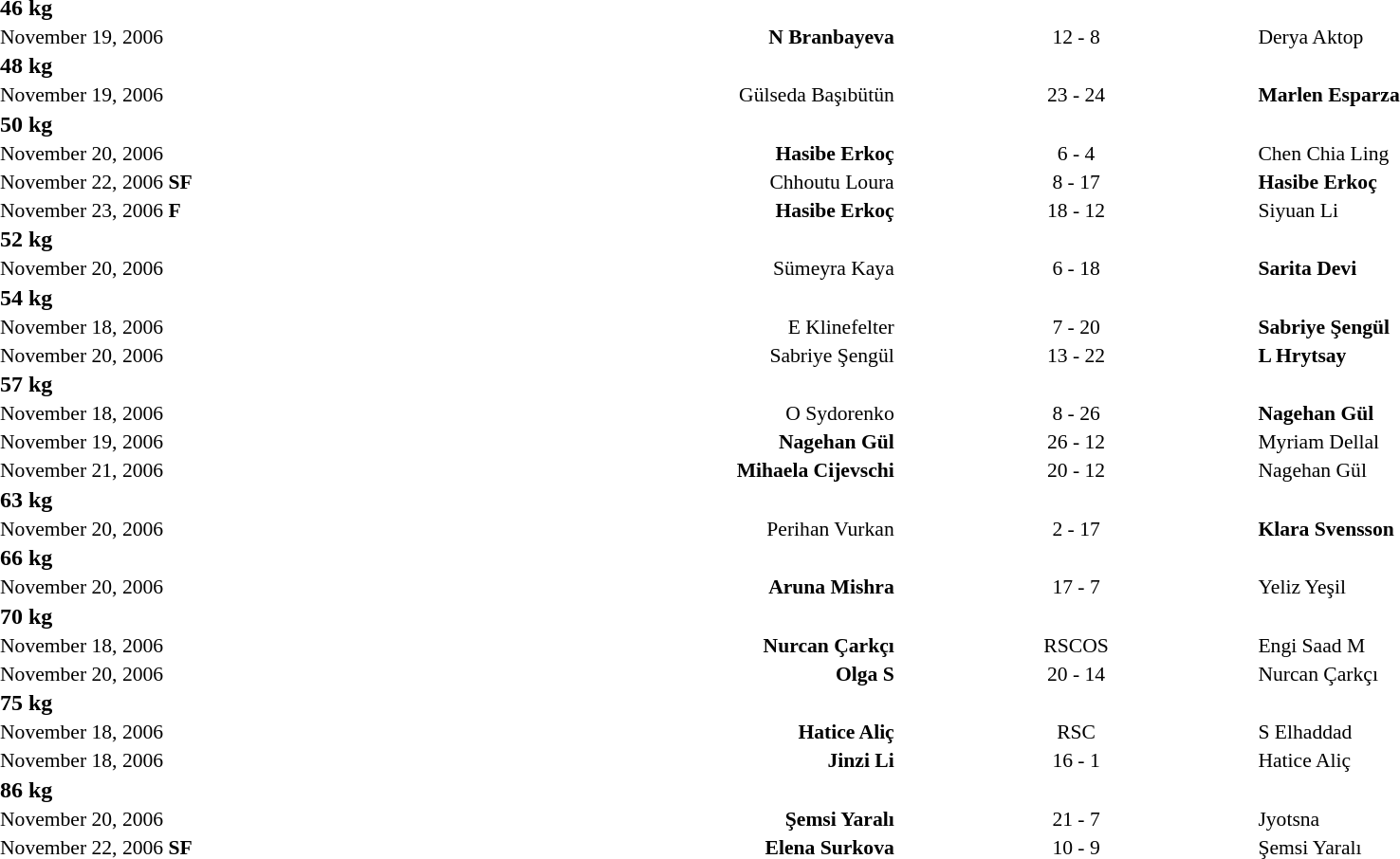<table width=100% cellspacing=1>
<tr>
<th width=20%></th>
<th width=30%></th>
<th width=20%></th>
<th width=30%></th>
</tr>
<tr>
<td><strong>46 kg</strong></td>
</tr>
<tr style=font-size:90%>
<td>November 19, 2006</td>
<td align=right><strong>N Branbayeva</strong> </td>
<td align=center>12 - 8</td>
<td> Derya Aktop</td>
</tr>
<tr>
<td><strong>48 kg</strong></td>
</tr>
<tr style=font-size:90%>
<td>November 19, 2006</td>
<td align=right>Gülseda Başıbütün </td>
<td align=center>23 - 24</td>
<td> <strong>Marlen Esparza</strong></td>
</tr>
<tr>
<td><strong>50 kg</strong></td>
</tr>
<tr style=font-size:90%>
<td>November 20, 2006</td>
<td align=right><strong>Hasibe Erkoç</strong> </td>
<td align=center>6 - 4</td>
<td> Chen Chia Ling</td>
</tr>
<tr style=font-size:90%>
<td>November 22, 2006 <strong>SF</strong></td>
<td align=right>Chhoutu Loura </td>
<td align=center>8 - 17</td>
<td> <strong>Hasibe Erkoç</strong></td>
</tr>
<tr style=font-size:90%>
<td>November 23, 2006 <strong>F</strong></td>
<td align=right><strong>Hasibe Erkoç</strong> </td>
<td align=center>18 - 12</td>
<td> Siyuan Li</td>
</tr>
<tr>
<td><strong>52 kg</strong></td>
</tr>
<tr style=font-size:90%>
<td>November 20, 2006</td>
<td align=right>Sümeyra Kaya </td>
<td align=center>6 - 18</td>
<td> <strong>Sarita Devi </strong></td>
</tr>
<tr>
<td><strong>54 kg</strong></td>
</tr>
<tr style=font-size:90%>
<td>November 18, 2006</td>
<td align=right>E Klinefelter </td>
<td align=center>7 - 20</td>
<td> <strong>Sabriye Şengül</strong></td>
</tr>
<tr style=font-size:90%>
<td>November 20, 2006</td>
<td align=right>Sabriye Şengül </td>
<td align=center>13 - 22</td>
<td> <strong>L Hrytsay</strong></td>
</tr>
<tr>
<td><strong>57 kg</strong></td>
</tr>
<tr style=font-size:90%>
<td>November 18, 2006</td>
<td align=right>O Sydorenko </td>
<td align=center>8 - 26</td>
<td> <strong>Nagehan Gül</strong></td>
</tr>
<tr style=font-size:90%>
<td>November 19, 2006</td>
<td align=right><strong>Nagehan Gül</strong> </td>
<td align=center>26 - 12</td>
<td> Myriam Dellal</td>
</tr>
<tr style=font-size:90%>
<td>November 21, 2006</td>
<td align=right><strong>Mihaela Cijevschi</strong> </td>
<td align=center>20 - 12</td>
<td> Nagehan Gül</td>
</tr>
<tr>
<td><strong>63 kg</strong></td>
</tr>
<tr style=font-size:90%>
<td>November 20, 2006</td>
<td align=right>Perihan Vurkan </td>
<td align=center>2 - 17</td>
<td> <strong>Klara Svensson</strong></td>
</tr>
<tr>
<td><strong>66 kg</strong></td>
</tr>
<tr style=font-size:90%>
<td>November 20, 2006</td>
<td align=right><strong>Aruna Mishra</strong> </td>
<td align=center>17 - 7</td>
<td> Yeliz Yeşil</td>
</tr>
<tr>
<td><strong>70 kg</strong></td>
</tr>
<tr style=font-size:90%>
<td>November 18, 2006</td>
<td align=right><strong>Nurcan Çarkçı</strong> </td>
<td align=center>RSCOS</td>
<td> Engi Saad M</td>
</tr>
<tr style=font-size:90%>
<td>November 20, 2006</td>
<td align=right><strong>Olga S</strong> </td>
<td align=center>20 - 14</td>
<td> Nurcan Çarkçı</td>
</tr>
<tr>
<td><strong>75 kg</strong></td>
</tr>
<tr style=font-size:90%>
<td>November 18, 2006</td>
<td align=right><strong>Hatice Aliç</strong> </td>
<td align=center>RSC</td>
<td> S Elhaddad</td>
</tr>
<tr style=font-size:90%>
<td>November 18, 2006</td>
<td align=right><strong>Jinzi Li</strong> </td>
<td align=center>16 - 1</td>
<td> Hatice Aliç</td>
</tr>
<tr>
<td><strong>86 kg</strong></td>
</tr>
<tr style=font-size:90%>
<td>November 20, 2006</td>
<td align=right><strong>Şemsi Yaralı</strong> </td>
<td align=center>21 - 7</td>
<td> Jyotsna</td>
</tr>
<tr style=font-size:90%>
<td>November 22, 2006 <strong>SF</strong></td>
<td align=right><strong>Elena Surkova</strong> </td>
<td align=center>10 - 9</td>
<td> Şemsi Yaralı</td>
</tr>
</table>
